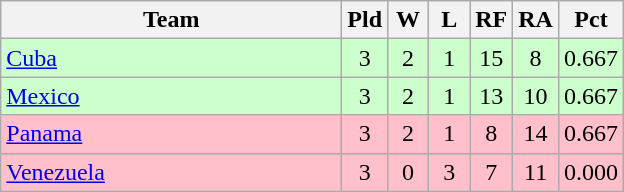<table class=wikitable style="text-align:center">
<tr>
<th width=220>Team</th>
<th width=20>Pld</th>
<th width=20>W</th>
<th width=20>L</th>
<th width=20>RF</th>
<th width=20>RA</th>
<th width=20>Pct</th>
</tr>
<tr style="background:#ccffcc;">
<td align=left><a href='#'>Cuba</a></td>
<td>3</td>
<td>2</td>
<td>1</td>
<td>15</td>
<td>8</td>
<td>0.667</td>
</tr>
<tr style="background:#ccffcc;">
<td align=left><a href='#'>Mexico</a></td>
<td>3</td>
<td>2</td>
<td>1</td>
<td>13</td>
<td>10</td>
<td>0.667</td>
</tr>
<tr bgcolor=pink style="width: 20px;">
<td align=left><a href='#'>Panama</a></td>
<td>3</td>
<td>2</td>
<td>1</td>
<td>8</td>
<td>14</td>
<td>0.667</td>
</tr>
<tr bgcolor=pink style="width: 20px;">
<td align=left><a href='#'>Venezuela</a></td>
<td>3</td>
<td>0</td>
<td>3</td>
<td>7</td>
<td>11</td>
<td>0.000</td>
</tr>
</table>
